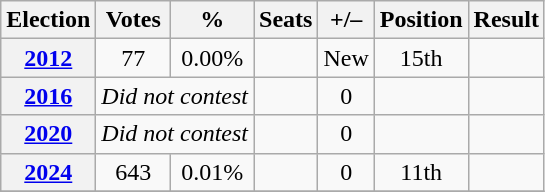<table class=wikitable style=text-align:center>
<tr>
<th>Election</th>
<th>Votes</th>
<th>%</th>
<th>Seats</th>
<th>+/–</th>
<th>Position</th>
<th>Result</th>
</tr>
<tr>
<th align=center><a href='#'>2012</a></th>
<td align=center>77</td>
<td align=center>0.00%</td>
<td align=center></td>
<td align=center>New</td>
<td align=center>15th</td>
<td></td>
</tr>
<tr>
<th align=center><a href='#'>2016</a></th>
<td align=center colspan=2><em>Did not contest</em></td>
<td align=center></td>
<td align=center> 0</td>
<td></td>
<td></td>
</tr>
<tr>
<th align=center><a href='#'>2020</a></th>
<td align=center colspan=2><em>Did not contest</em></td>
<td align=center></td>
<td align=center> 0</td>
<td></td>
<td></td>
</tr>
<tr>
<th align=center><a href='#'>2024</a></th>
<td align=center>643</td>
<td align=center>0.01%</td>
<td align=center></td>
<td align=center> 0</td>
<td align=center> 11th</td>
<td></td>
</tr>
<tr>
</tr>
</table>
